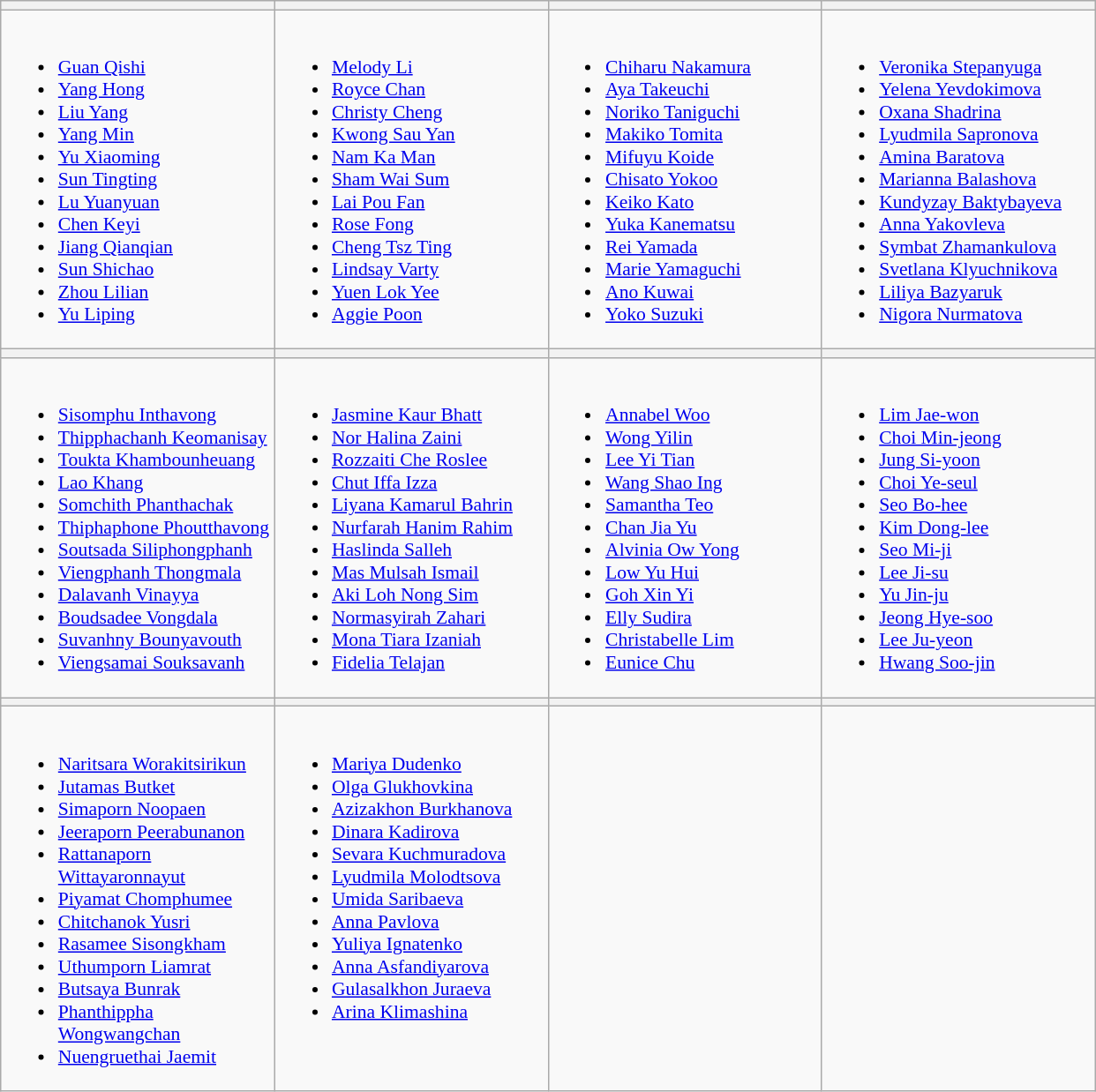<table class="wikitable" style="font-size:90%">
<tr>
<th width=200></th>
<th width=200></th>
<th width=200></th>
<th width=200></th>
</tr>
<tr>
<td valign=top><br><ul><li><a href='#'>Guan Qishi</a></li><li><a href='#'>Yang Hong</a></li><li><a href='#'>Liu Yang</a></li><li><a href='#'>Yang Min</a></li><li><a href='#'>Yu Xiaoming</a></li><li><a href='#'>Sun Tingting</a></li><li><a href='#'>Lu Yuanyuan</a></li><li><a href='#'>Chen Keyi</a></li><li><a href='#'>Jiang Qianqian</a></li><li><a href='#'>Sun Shichao</a></li><li><a href='#'>Zhou Lilian</a></li><li><a href='#'>Yu Liping</a></li></ul></td>
<td valign=top><br><ul><li><a href='#'>Melody Li</a></li><li><a href='#'>Royce Chan</a></li><li><a href='#'>Christy Cheng</a></li><li><a href='#'>Kwong Sau Yan</a></li><li><a href='#'>Nam Ka Man</a></li><li><a href='#'>Sham Wai Sum</a></li><li><a href='#'>Lai Pou Fan</a></li><li><a href='#'>Rose Fong</a></li><li><a href='#'>Cheng Tsz Ting</a></li><li><a href='#'>Lindsay Varty</a></li><li><a href='#'>Yuen Lok Yee</a></li><li><a href='#'>Aggie Poon</a></li></ul></td>
<td valign=top><br><ul><li><a href='#'>Chiharu Nakamura</a></li><li><a href='#'>Aya Takeuchi</a></li><li><a href='#'>Noriko Taniguchi</a></li><li><a href='#'>Makiko Tomita</a></li><li><a href='#'>Mifuyu Koide</a></li><li><a href='#'>Chisato Yokoo</a></li><li><a href='#'>Keiko Kato</a></li><li><a href='#'>Yuka Kanematsu</a></li><li><a href='#'>Rei Yamada</a></li><li><a href='#'>Marie Yamaguchi</a></li><li><a href='#'>Ano Kuwai</a></li><li><a href='#'>Yoko Suzuki</a></li></ul></td>
<td valign=top><br><ul><li><a href='#'>Veronika Stepanyuga</a></li><li><a href='#'>Yelena Yevdokimova</a></li><li><a href='#'>Oxana Shadrina</a></li><li><a href='#'>Lyudmila Sapronova</a></li><li><a href='#'>Amina Baratova</a></li><li><a href='#'>Marianna Balashova</a></li><li><a href='#'>Kundyzay Baktybayeva</a></li><li><a href='#'>Anna Yakovleva</a></li><li><a href='#'>Symbat Zhamankulova</a></li><li><a href='#'>Svetlana Klyuchnikova</a></li><li><a href='#'>Liliya Bazyaruk</a></li><li><a href='#'>Nigora Nurmatova</a></li></ul></td>
</tr>
<tr>
<th></th>
<th></th>
<th></th>
<th></th>
</tr>
<tr>
<td valign=top><br><ul><li><a href='#'>Sisomphu Inthavong</a></li><li><a href='#'>Thipphachanh Keomanisay</a></li><li><a href='#'>Toukta Khambounheuang</a></li><li><a href='#'>Lao Khang</a></li><li><a href='#'>Somchith Phanthachak</a></li><li><a href='#'>Thiphaphone Phoutthavong</a></li><li><a href='#'>Soutsada Siliphongphanh</a></li><li><a href='#'>Viengphanh Thongmala</a></li><li><a href='#'>Dalavanh Vinayya</a></li><li><a href='#'>Boudsadee Vongdala</a></li><li><a href='#'>Suvanhny Bounyavouth</a></li><li><a href='#'>Viengsamai Souksavanh</a></li></ul></td>
<td valign=top><br><ul><li><a href='#'>Jasmine Kaur Bhatt</a></li><li><a href='#'>Nor Halina Zaini</a></li><li><a href='#'>Rozzaiti Che Roslee</a></li><li><a href='#'>Chut Iffa Izza</a></li><li><a href='#'>Liyana Kamarul Bahrin</a></li><li><a href='#'>Nurfarah Hanim Rahim</a></li><li><a href='#'>Haslinda Salleh</a></li><li><a href='#'>Mas Mulsah Ismail</a></li><li><a href='#'>Aki Loh Nong Sim</a></li><li><a href='#'>Normasyirah Zahari</a></li><li><a href='#'>Mona Tiara Izaniah</a></li><li><a href='#'>Fidelia Telajan</a></li></ul></td>
<td valign=top><br><ul><li><a href='#'>Annabel Woo</a></li><li><a href='#'>Wong Yilin</a></li><li><a href='#'>Lee Yi Tian</a></li><li><a href='#'>Wang Shao Ing</a></li><li><a href='#'>Samantha Teo</a></li><li><a href='#'>Chan Jia Yu</a></li><li><a href='#'>Alvinia Ow Yong</a></li><li><a href='#'>Low Yu Hui</a></li><li><a href='#'>Goh Xin Yi</a></li><li><a href='#'>Elly Sudira</a></li><li><a href='#'>Christabelle Lim</a></li><li><a href='#'>Eunice Chu</a></li></ul></td>
<td valign=top><br><ul><li><a href='#'>Lim Jae-won</a></li><li><a href='#'>Choi Min-jeong</a></li><li><a href='#'>Jung Si-yoon</a></li><li><a href='#'>Choi Ye-seul</a></li><li><a href='#'>Seo Bo-hee</a></li><li><a href='#'>Kim Dong-lee</a></li><li><a href='#'>Seo Mi-ji</a></li><li><a href='#'>Lee Ji-su</a></li><li><a href='#'>Yu Jin-ju</a></li><li><a href='#'>Jeong Hye-soo</a></li><li><a href='#'>Lee Ju-yeon</a></li><li><a href='#'>Hwang Soo-jin</a></li></ul></td>
</tr>
<tr>
<th></th>
<th></th>
<th></th>
<th></th>
</tr>
<tr>
<td valign=top><br><ul><li><a href='#'>Naritsara Worakitsirikun</a></li><li><a href='#'>Jutamas Butket</a></li><li><a href='#'>Simaporn Noopaen</a></li><li><a href='#'>Jeeraporn Peerabunanon</a></li><li><a href='#'>Rattanaporn Wittayaronnayut</a></li><li><a href='#'>Piyamat Chomphumee</a></li><li><a href='#'>Chitchanok Yusri</a></li><li><a href='#'>Rasamee Sisongkham</a></li><li><a href='#'>Uthumporn Liamrat</a></li><li><a href='#'>Butsaya Bunrak</a></li><li><a href='#'>Phanthippha Wongwangchan</a></li><li><a href='#'>Nuengruethai Jaemit</a></li></ul></td>
<td valign=top><br><ul><li><a href='#'>Mariya Dudenko</a></li><li><a href='#'>Olga Glukhovkina</a></li><li><a href='#'>Azizakhon Burkhanova</a></li><li><a href='#'>Dinara Kadirova</a></li><li><a href='#'>Sevara Kuchmuradova</a></li><li><a href='#'>Lyudmila Molodtsova</a></li><li><a href='#'>Umida Saribaeva</a></li><li><a href='#'>Anna Pavlova</a></li><li><a href='#'>Yuliya Ignatenko</a></li><li><a href='#'>Anna Asfandiyarova</a></li><li><a href='#'>Gulasalkhon Juraeva</a></li><li><a href='#'>Arina Klimashina</a></li></ul></td>
<td valign=top></td>
<td valign=top></td>
</tr>
</table>
